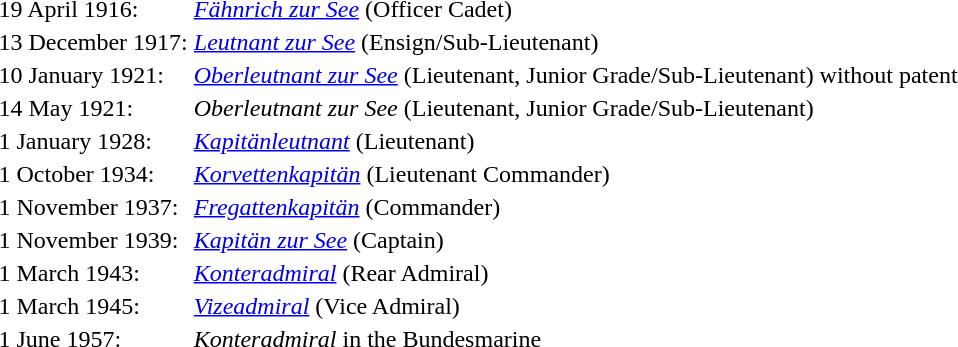<table style="background: transparent;">
<tr>
<td>19 April 1916:</td>
<td><em><a href='#'>Fähnrich zur See</a></em> (Officer Cadet)</td>
</tr>
<tr>
<td>13 December 1917:</td>
<td><em><a href='#'>Leutnant zur See</a></em> (Ensign/Sub-Lieutenant)</td>
</tr>
<tr>
<td>10 January 1921:</td>
<td><em><a href='#'>Oberleutnant zur See</a></em> (Lieutenant, Junior Grade/Sub-Lieutenant) without patent</td>
</tr>
<tr>
<td>14 May 1921:</td>
<td><em>Oberleutnant zur See</em> (Lieutenant, Junior Grade/Sub-Lieutenant)</td>
</tr>
<tr>
<td>1 January 1928:</td>
<td><em><a href='#'>Kapitänleutnant</a></em> (Lieutenant)</td>
</tr>
<tr>
<td>1 October 1934:</td>
<td><em><a href='#'>Korvettenkapitän</a></em> (Lieutenant Commander)</td>
</tr>
<tr>
<td>1 November 1937:</td>
<td><em><a href='#'>Fregattenkapitän</a></em> (Commander)</td>
</tr>
<tr>
<td>1 November 1939:</td>
<td><em><a href='#'>Kapitän zur See</a></em> (Captain)</td>
</tr>
<tr>
<td>1 March 1943:</td>
<td><em><a href='#'>Konteradmiral</a></em> (Rear Admiral)</td>
</tr>
<tr>
<td>1 March 1945:</td>
<td><em><a href='#'>Vizeadmiral</a></em> (Vice Admiral)</td>
</tr>
<tr>
<td>1 June 1957:</td>
<td><em>Konteradmiral</em> in the Bundesmarine</td>
</tr>
</table>
